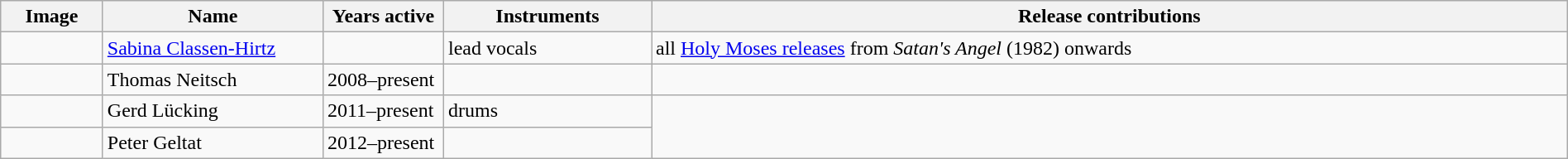<table class="wikitable" border="1" width=100%>
<tr>
<th width="75">Image</th>
<th width="170">Name</th>
<th width="90">Years active</th>
<th width="160">Instruments</th>
<th>Release contributions</th>
</tr>
<tr>
<td></td>
<td><a href='#'>Sabina Classen-Hirtz</a></td>
<td></td>
<td>lead vocals</td>
<td>all <a href='#'>Holy Moses releases</a> from <em>Satan's Angel</em> (1982) onwards</td>
</tr>
<tr>
<td></td>
<td>Thomas Neitsch</td>
<td>2008–present</td>
<td></td>
<td></td>
</tr>
<tr>
<td></td>
<td>Gerd Lücking</td>
<td>2011–present</td>
<td>drums</td>
<td rowspan="2"></td>
</tr>
<tr>
<td></td>
<td>Peter Geltat</td>
<td>2012–present</td>
<td></td>
</tr>
</table>
